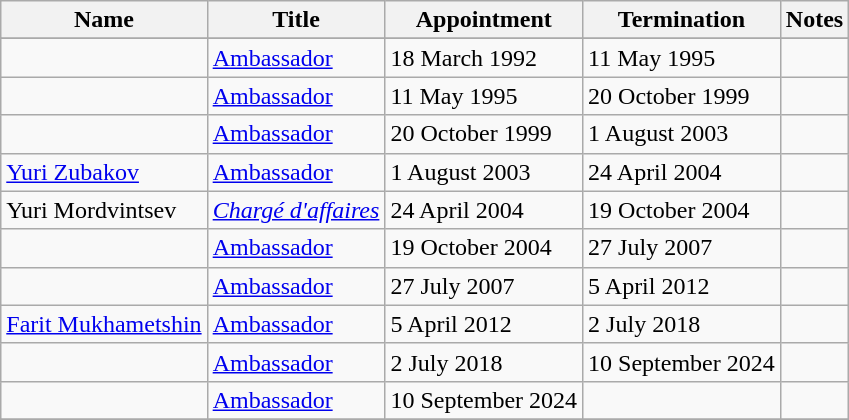<table class="wikitable">
<tr valign="middle">
<th>Name</th>
<th>Title</th>
<th>Appointment</th>
<th>Termination</th>
<th>Notes</th>
</tr>
<tr>
</tr>
<tr>
<td></td>
<td><a href='#'>Ambassador</a></td>
<td>18 March 1992</td>
<td>11 May 1995</td>
<td></td>
</tr>
<tr>
<td></td>
<td><a href='#'>Ambassador</a></td>
<td>11 May 1995</td>
<td>20 October 1999</td>
<td></td>
</tr>
<tr>
<td></td>
<td><a href='#'>Ambassador</a></td>
<td>20 October 1999</td>
<td>1 August 2003</td>
<td></td>
</tr>
<tr>
<td><a href='#'>Yuri Zubakov</a></td>
<td><a href='#'>Ambassador</a></td>
<td>1 August 2003</td>
<td>24 April 2004</td>
<td></td>
</tr>
<tr>
<td>Yuri Mordvintsev</td>
<td><em><a href='#'>Chargé d'affaires</a></em></td>
<td>24 April 2004</td>
<td>19 October 2004</td>
<td></td>
</tr>
<tr>
<td></td>
<td><a href='#'>Ambassador</a></td>
<td>19 October 2004</td>
<td>27 July 2007</td>
<td></td>
</tr>
<tr>
<td></td>
<td><a href='#'>Ambassador</a></td>
<td>27 July 2007</td>
<td>5 April 2012</td>
<td></td>
</tr>
<tr>
<td><a href='#'>Farit Mukhametshin</a></td>
<td><a href='#'>Ambassador</a></td>
<td>5 April 2012</td>
<td>2 July 2018</td>
<td></td>
</tr>
<tr>
<td></td>
<td><a href='#'>Ambassador</a></td>
<td>2 July 2018</td>
<td>10 September 2024</td>
<td></td>
</tr>
<tr>
<td></td>
<td><a href='#'>Ambassador</a></td>
<td>10 September 2024</td>
<td></td>
<td></td>
</tr>
<tr>
</tr>
</table>
